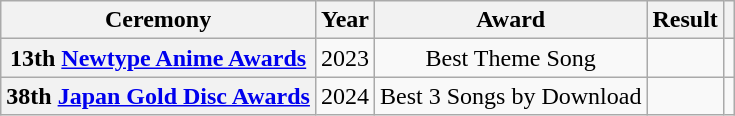<table class="wikitable sortable plainrowheaders" style=text-align:center>
<tr>
<th scope="col">Ceremony</th>
<th scope="col">Year</th>
<th scope="col">Award</th>
<th scope="col">Result</th>
<th scope="col" class="unsortable"></th>
</tr>
<tr>
<th scope="row" style="text-align:center">13th <a href='#'>Newtype Anime Awards</a></th>
<td>2023</td>
<td>Best Theme Song</td>
<td></td>
<td align="center"></td>
</tr>
<tr>
<th scope="row" style="text-align:center">38th <a href='#'>Japan Gold Disc Awards</a></th>
<td>2024</td>
<td>Best 3 Songs by Download</td>
<td></td>
<td align="center"></td>
</tr>
</table>
